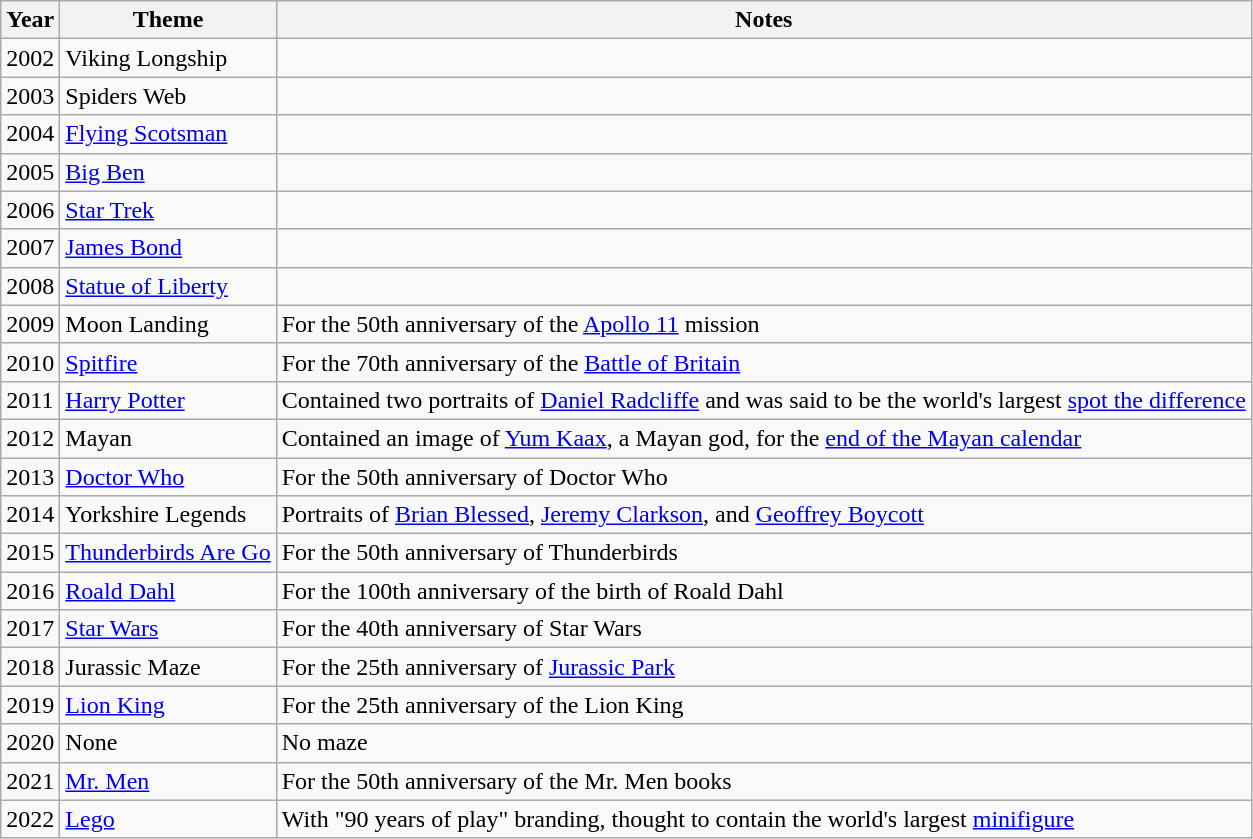<table class="wikitable">
<tr>
<th>Year</th>
<th>Theme</th>
<th>Notes</th>
</tr>
<tr>
<td>2002</td>
<td>Viking Longship</td>
<td></td>
</tr>
<tr>
<td>2003</td>
<td>Spiders Web</td>
<td></td>
</tr>
<tr>
<td>2004</td>
<td><a href='#'>Flying Scotsman</a></td>
<td></td>
</tr>
<tr>
<td>2005</td>
<td><a href='#'>Big Ben</a></td>
<td></td>
</tr>
<tr>
<td>2006</td>
<td><a href='#'>Star Trek</a></td>
<td></td>
</tr>
<tr>
<td>2007</td>
<td><a href='#'>James Bond</a></td>
<td></td>
</tr>
<tr>
<td>2008</td>
<td><a href='#'>Statue of Liberty</a></td>
<td></td>
</tr>
<tr>
<td>2009</td>
<td>Moon Landing</td>
<td>For the 50th anniversary of the <a href='#'>Apollo 11</a> mission</td>
</tr>
<tr>
<td>2010</td>
<td><a href='#'>Spitfire</a></td>
<td>For the 70th anniversary of the <a href='#'>Battle of Britain</a></td>
</tr>
<tr>
<td>2011</td>
<td><a href='#'>Harry Potter</a></td>
<td>Contained two portraits of <a href='#'>Daniel Radcliffe</a> and was said to be the world's largest <a href='#'>spot the difference</a></td>
</tr>
<tr>
<td>2012</td>
<td>Mayan</td>
<td>Contained an image of <a href='#'>Yum Kaax</a>, a Mayan god, for the <a href='#'>end of the Mayan calendar</a></td>
</tr>
<tr>
<td>2013</td>
<td><a href='#'>Doctor Who</a></td>
<td>For the 50th anniversary of Doctor Who</td>
</tr>
<tr>
<td>2014</td>
<td>Yorkshire Legends</td>
<td>Portraits of <a href='#'>Brian Blessed</a>, <a href='#'>Jeremy Clarkson</a>, and <a href='#'>Geoffrey Boycott</a></td>
</tr>
<tr>
<td>2015</td>
<td><a href='#'>Thunderbirds Are Go</a></td>
<td>For the 50th anniversary of Thunderbirds</td>
</tr>
<tr>
<td>2016</td>
<td><a href='#'>Roald Dahl</a></td>
<td>For the 100th anniversary of the birth of Roald Dahl</td>
</tr>
<tr>
<td>2017</td>
<td><a href='#'>Star Wars</a></td>
<td>For the 40th anniversary of Star Wars</td>
</tr>
<tr>
<td>2018</td>
<td>Jurassic Maze</td>
<td>For the 25th anniversary of <a href='#'>Jurassic Park</a></td>
</tr>
<tr>
<td>2019</td>
<td><a href='#'>Lion King</a></td>
<td>For the 25th anniversary of the Lion King</td>
</tr>
<tr>
<td>2020</td>
<td>None</td>
<td>No maze</td>
</tr>
<tr>
<td>2021</td>
<td><a href='#'>Mr. Men</a></td>
<td>For the 50th anniversary of the Mr. Men books</td>
</tr>
<tr>
<td>2022</td>
<td><a href='#'>Lego</a></td>
<td>With "90 years of play" branding, thought to contain the world's largest <a href='#'>minifigure</a></td>
</tr>
</table>
